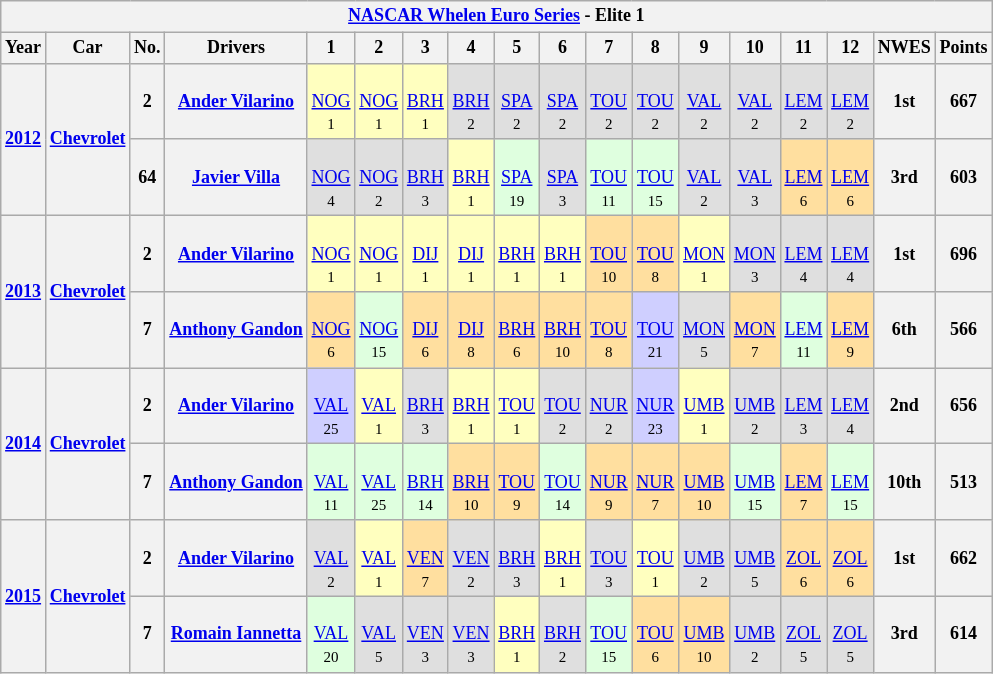<table class="wikitable collapsible collapsed" style="text-align:center; font-size:75%">
<tr>
<th colspan=18><a href='#'>NASCAR Whelen Euro Series</a> - Elite 1</th>
</tr>
<tr>
<th>Year</th>
<th>Car</th>
<th>No.</th>
<th>Drivers</th>
<th>1</th>
<th>2</th>
<th>3</th>
<th>4</th>
<th>5</th>
<th>6</th>
<th>7</th>
<th>8</th>
<th>9</th>
<th>10</th>
<th>11</th>
<th>12</th>
<th>NWES</th>
<th>Points</th>
</tr>
<tr>
<th rowspan=2><a href='#'>2012</a></th>
<th rowspan=2><a href='#'>Chevrolet</a></th>
<th>2</th>
<th align="left"> <a href='#'>Ander Vilarino</a></th>
<td style="background-color:#FFFFBF"> <br> <a href='#'>NOG</a><br><small>1</small></td>
<td style="background-color:#FFFFBF"> <br><a href='#'>NOG</a><br><small>1</small></td>
<td style="background-color:#FFFFBF"> <br><a href='#'>BRH</a><br><small>1</small></td>
<td style="background-color:#DFDFDF"> <br><a href='#'>BRH</a><br><small>2</small></td>
<td style="background-color:#DFDFDF"> <br><a href='#'>SPA</a><br><small>2</small></td>
<td style="background-color:#DFDFDF"> <br><a href='#'>SPA</a><br><small>2</small></td>
<td style="background-color:#DFDFDF"> <br><a href='#'>TOU</a><br><small>2</small></td>
<td style="background-color:#DFDFDF"> <br><a href='#'>TOU</a><br><small>2</small></td>
<td style="background-color:#DFDFDF"> <br><a href='#'>VAL</a><br><small>2</small></td>
<td style="background-color:#DFDFDF"> <br><a href='#'>VAL</a><br><small>2</small></td>
<td style="background-color:#DFDFDF"> <br><a href='#'>LEM</a><br><small>2</small></td>
<td style="background-color:#DFDFDF"> <br><a href='#'>LEM</a><br><small>2</small></td>
<th>1st</th>
<th>667</th>
</tr>
<tr>
<th>64</th>
<th align="left"> <a href='#'>Javier Villa</a></th>
<td style="background-color:#DFDFDF"> <br> <a href='#'>NOG</a><br><small>4</small></td>
<td style="background-color:#DFDFDF"> <br><a href='#'>NOG</a><br><small>2</small></td>
<td style="background-color:#DFDFDF"> <br><a href='#'>BRH</a><br><small>3</small></td>
<td style="background-color:#FFFFBF"> <br><a href='#'>BRH</a><br><small>1</small></td>
<td style="background-color:#DFFFDF"> <br><a href='#'>SPA</a><br><small>19</small></td>
<td style="background-color:#DFDFDF"> <br><a href='#'>SPA</a><br><small>3</small></td>
<td style="background-color:#DFFFDF"> <br><a href='#'>TOU</a><br><small>11</small></td>
<td style="background-color:#DFFFDF"> <br><a href='#'>TOU</a><br><small>15</small></td>
<td style="background-color:#DFDFDF"> <br><a href='#'>VAL</a><br><small>2</small></td>
<td style="background-color:#DFDFDF"> <br><a href='#'>VAL</a><br><small>3</small></td>
<td style="background-color:#FFDF9F"> <br><a href='#'>LEM</a><br><small>6</small></td>
<td style="background-color:#FFDF9F"> <br><a href='#'>LEM</a><br><small>6</small></td>
<th>3rd</th>
<th>603</th>
</tr>
<tr>
<th rowspan=2><a href='#'>2013</a></th>
<th rowspan=2><a href='#'>Chevrolet</a></th>
<th>2</th>
<th align="left"> <a href='#'>Ander Vilarino</a></th>
<td style="background-color:#FFFFBF"> <br><a href='#'>NOG</a><br><small>1</small></td>
<td style="background-color:#FFFFBF"> <br><a href='#'>NOG</a><br><small>1</small></td>
<td style="background-color:#FFFFBF"> <br><a href='#'>DIJ</a><br><small>1</small></td>
<td style="background-color:#FFFFBF"> <br><a href='#'>DIJ</a><br><small>1</small></td>
<td style="background-color:#FFFFBF"> <br><a href='#'>BRH</a><br><small>1</small></td>
<td style="background-color:#FFFFBF"> <br><a href='#'>BRH</a><br><small>1</small></td>
<td style="background-color:#FFDF9F"> <br><a href='#'>TOU</a><br><small>10</small></td>
<td style="background-color:#FFDF9F"> <br><a href='#'>TOU</a><br><small>8</small></td>
<td style="background-color:#FFFFBF"> <br><a href='#'>MON</a><br><small>1</small></td>
<td style="background-color:#DFDFDF"> <br><a href='#'>MON</a><br><small>3</small></td>
<td style="background-color:#DFDFDF"> <br><a href='#'>LEM</a><br><small>4</small></td>
<td style="background-color:#DFDFDF"> <br><a href='#'>LEM</a><br><small>4</small></td>
<th>1st</th>
<th>696</th>
</tr>
<tr>
<th>7</th>
<th align="left"> <a href='#'>Anthony Gandon</a></th>
<td style="background-color:#FFDF9F"> <br><a href='#'>NOG</a><br><small>6</small></td>
<td style="background-color:#DFFFDF"> <br><a href='#'>NOG</a><br><small>15</small></td>
<td style="background-color:#FFDF9F"> <br><a href='#'>DIJ</a><br><small>6</small></td>
<td style="background-color:#FFDF9F"> <br><a href='#'>DIJ</a><br><small>8</small></td>
<td style="background-color:#FFDF9F"> <br><a href='#'>BRH</a><br><small>6</small></td>
<td style="background-color:#FFDF9F"> <br><a href='#'>BRH</a><br><small>10</small></td>
<td style="background-color:#FFDF9F"> <br><a href='#'>TOU</a><br><small>8</small></td>
<td style="background-color:#CFCFFF"> <br><a href='#'>TOU</a><br><small>21</small></td>
<td style="background-color:#DFDFDF"> <br><a href='#'>MON</a><br><small>5</small></td>
<td style="background-color:#FFDF9F"> <br><a href='#'>MON</a><br><small>7</small></td>
<td style="background-color:#DFFFDF"> <br><a href='#'>LEM</a><br><small>11</small></td>
<td style="background-color:#FFDF9F"> <br><a href='#'>LEM</a><br><small>9</small></td>
<th>6th</th>
<th>566</th>
</tr>
<tr>
<th rowspan=2><a href='#'>2014</a></th>
<th rowspan=2><a href='#'>Chevrolet</a></th>
<th>2</th>
<th align="left"> <a href='#'>Ander Vilarino</a></th>
<td style="background-color:#CFCFFF"> <br><a href='#'>VAL</a><br><small>25</small></td>
<td style="background-color:#FFFFBF"> <br><a href='#'>VAL</a><br><small>1</small></td>
<td style="background-color:#DFDFDF"> <br><a href='#'>BRH</a><br><small>3</small></td>
<td style="background-color:#FFFFBF"> <br><a href='#'>BRH</a><br><small>1</small></td>
<td style="background-color:#FFFFBF"> <br><a href='#'>TOU</a><br><small>1</small></td>
<td style="background-color:#DFDFDF"> <br><a href='#'>TOU</a><br><small>2</small></td>
<td style="background-color:#DFDFDF"> <br><a href='#'>NUR</a><br><small>2</small></td>
<td style="background-color:#CFCFFF"> <br><a href='#'>NUR</a><br><small>23</small></td>
<td style="background-color:#FFFFBF"> <br><a href='#'>UMB</a><br><small>1</small></td>
<td style="background-color:#DFDFDF"> <br><a href='#'>UMB</a><br><small>2</small></td>
<td style="background-color:#DFDFDF"> <br><a href='#'>LEM</a><br><small>3</small></td>
<td style="background-color:#DFDFDF"> <br><a href='#'>LEM</a><br><small>4</small></td>
<th>2nd</th>
<th>656</th>
</tr>
<tr>
<th>7</th>
<th align="left"> <a href='#'>Anthony Gandon</a></th>
<td style="background-color:#DFFFDF"> <br><a href='#'>VAL</a><br><small>11</small></td>
<td style="background-color:#DFFFDF"> <br><a href='#'>VAL</a><br><small>25</small></td>
<td style="background-color:#DFFFDF"> <br><a href='#'>BRH</a><br><small>14</small></td>
<td style="background-color:#FFDF9F"> <br><a href='#'>BRH</a><br><small>10</small></td>
<td style="background-color:#FFDF9F"> <br><a href='#'>TOU</a><br><small>9</small></td>
<td style="background-color:#DFFFDF"> <br><a href='#'>TOU</a><br><small>14</small></td>
<td style="background-color:#FFDF9F"> <br><a href='#'>NUR</a><br><small>9</small></td>
<td style="background-color:#FFDF9F"> <br><a href='#'>NUR</a><br><small>7</small></td>
<td style="background-color:#FFDF9F"> <br><a href='#'>UMB</a><br><small>10</small></td>
<td style="background-color:#DFFFDF"> <br><a href='#'>UMB</a><br><small>15</small></td>
<td style="background-color:#FFDF9F"> <br><a href='#'>LEM</a><br><small>7</small></td>
<td style="background-color:#DFFFDF"> <br><a href='#'>LEM</a><br><small>15</small></td>
<th>10th</th>
<th>513</th>
</tr>
<tr>
<th rowspan=2><a href='#'>2015</a></th>
<th rowspan=2><a href='#'>Chevrolet</a></th>
<th>2</th>
<th align="left"> <a href='#'>Ander Vilarino</a></th>
<td style="background-color:#DFDFDF"> <br><a href='#'>VAL</a><br><small>2</small></td>
<td style="background-color:#FFFFBF"> <br><a href='#'>VAL</a><br><small>1</small></td>
<td style="background-color:#FFDF9F"> <br><a href='#'>VEN</a><br><small>7</small></td>
<td style="background-color:#DFDFDF"> <br><a href='#'>VEN</a><br><small>2</small></td>
<td style="background-color:#DFDFDF"> <br><a href='#'>BRH</a><br><small>3</small></td>
<td style="background-color:#FFFFBF"> <br><a href='#'>BRH</a><br><small>1</small></td>
<td style="background-color:#DFDFDF"> <br><a href='#'>TOU</a><br><small>3</small></td>
<td style="background-color:#FFFFBF"> <br><a href='#'>TOU</a><br><small>1</small></td>
<td style="background-color:#DFDFDF"> <br><a href='#'>UMB</a><br><small>2</small></td>
<td style="background-color:#DFDFDF"> <br><a href='#'>UMB</a><br><small>5</small></td>
<td style="background-color:#FFDF9F"> <br><a href='#'>ZOL</a><br><small>6</small></td>
<td style="background-color:#FFDF9F"> <br><a href='#'>ZOL</a><br><small>6</small></td>
<th>1st</th>
<th>662</th>
</tr>
<tr>
<th>7</th>
<th align="left"> <a href='#'>Romain Iannetta</a></th>
<td style="background-color:#DFFFDF"> <br><a href='#'>VAL</a><br><small>20</small></td>
<td style="background-color:#DFDFDF"> <br><a href='#'>VAL</a><br><small>5</small></td>
<td style="background-color:#DFDFDF"> <br><a href='#'>VEN</a><br><small>3</small></td>
<td style="background-color:#DFDFDF"> <br><a href='#'>VEN</a><br><small>3</small></td>
<td style="background-color:#FFFFBF"> <br><a href='#'>BRH</a><br><small>1</small></td>
<td style="background-color:#DFDFDF"> <br><a href='#'>BRH</a><br><small>2</small></td>
<td style="background-color:#DFFFDF"> <br><a href='#'>TOU</a><br><small>15</small></td>
<td style="background-color:#FFDF9F"> <br><a href='#'>TOU</a><br><small>6</small></td>
<td style="background-color:#FFDF9F"> <br><a href='#'>UMB</a><br><small>10</small></td>
<td style="background-color:#DFDFDF"> <br><a href='#'>UMB</a><br><small>2</small></td>
<td style="background-color:#DFDFDF"> <br><a href='#'>ZOL</a><br><small>5</small></td>
<td style="background-color:#DFDFDF"> <br><a href='#'>ZOL</a><br><small>5</small></td>
<th>3rd</th>
<th>614</th>
</tr>
</table>
